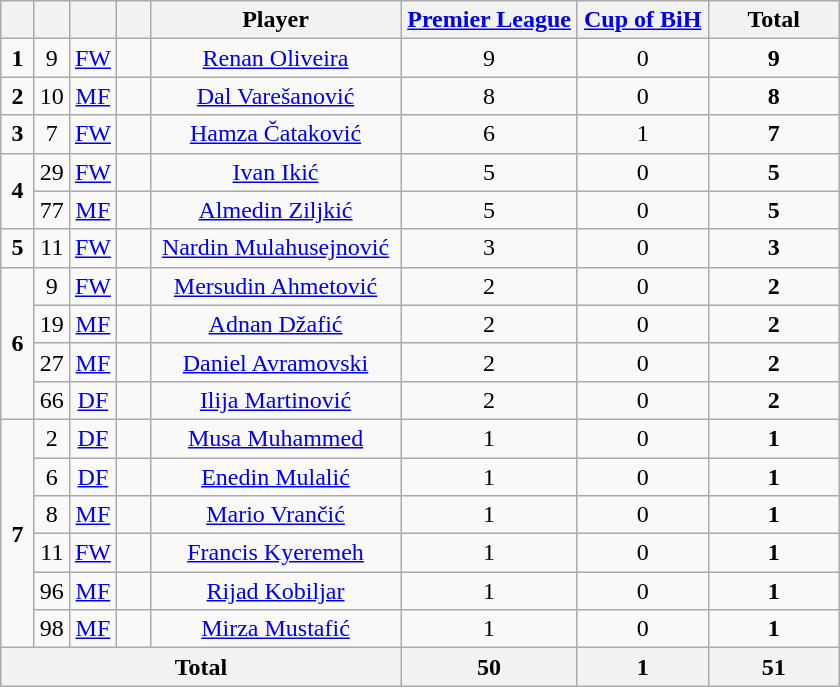<table class="wikitable sortable" style="text-align:center">
<tr>
<th width=15></th>
<th width=15></th>
<th width=15></th>
<th width=15></th>
<th width=160>Player</th>
<th width=110><a href='#'>Premier League</a></th>
<th width=80><a href='#'>Cup of BiH</a></th>
<th width=80>Total</th>
</tr>
<tr>
<td><strong>1</strong></td>
<td>9</td>
<td><a href='#'>FW</a></td>
<td></td>
<td><a href='#'>Renan Oliveira</a></td>
<td>9 </td>
<td>0 </td>
<td><strong>9</strong> </td>
</tr>
<tr>
<td><strong>2</strong></td>
<td>10</td>
<td><a href='#'>MF</a></td>
<td></td>
<td><a href='#'>Dal Varešanović</a></td>
<td>8 </td>
<td>0 </td>
<td><strong>8</strong> </td>
</tr>
<tr>
<td><strong>3</strong></td>
<td>7</td>
<td><a href='#'>FW</a></td>
<td></td>
<td><a href='#'>Hamza Čataković</a></td>
<td>6 </td>
<td>1 </td>
<td><strong>7</strong> </td>
</tr>
<tr>
<td rowspan="2"><strong>4</strong></td>
<td>29</td>
<td><a href='#'>FW</a></td>
<td></td>
<td><a href='#'>Ivan Ikić</a></td>
<td>5 </td>
<td>0 </td>
<td><strong>5</strong> </td>
</tr>
<tr>
<td>77</td>
<td><a href='#'>MF</a></td>
<td></td>
<td><a href='#'>Almedin Ziljkić</a></td>
<td>5 </td>
<td>0 </td>
<td><strong>5</strong> </td>
</tr>
<tr>
<td><strong>5</strong></td>
<td>11</td>
<td><a href='#'>FW</a></td>
<td></td>
<td><a href='#'>Nardin Mulahusejnović</a></td>
<td>3 </td>
<td>0 </td>
<td><strong>3</strong> </td>
</tr>
<tr>
<td rowspan="4"><strong>6</strong></td>
<td>9</td>
<td><a href='#'>FW</a></td>
<td></td>
<td><a href='#'>Mersudin Ahmetović</a></td>
<td>2 </td>
<td>0 </td>
<td><strong>2</strong> </td>
</tr>
<tr>
<td>19</td>
<td><a href='#'>MF</a></td>
<td></td>
<td><a href='#'>Adnan Džafić</a></td>
<td>2 </td>
<td>0 </td>
<td><strong>2</strong> </td>
</tr>
<tr>
<td>27</td>
<td><a href='#'>MF</a></td>
<td></td>
<td><a href='#'>Daniel Avramovski</a></td>
<td>2 </td>
<td>0 </td>
<td><strong>2</strong> </td>
</tr>
<tr>
<td>66</td>
<td><a href='#'>DF</a></td>
<td></td>
<td><a href='#'>Ilija Martinović</a></td>
<td>2 </td>
<td>0 </td>
<td><strong>2</strong> </td>
</tr>
<tr>
<td rowspan="6"><strong>7</strong></td>
<td>2</td>
<td><a href='#'>DF</a></td>
<td></td>
<td><a href='#'>Musa Muhammed</a></td>
<td>1 </td>
<td>0 </td>
<td><strong>1</strong> </td>
</tr>
<tr>
<td>6</td>
<td><a href='#'>DF</a></td>
<td></td>
<td><a href='#'>Enedin Mulalić</a></td>
<td>1 </td>
<td>0 </td>
<td><strong>1</strong> </td>
</tr>
<tr>
<td>8</td>
<td><a href='#'>MF</a></td>
<td></td>
<td><a href='#'>Mario Vrančić</a></td>
<td>1 </td>
<td>0 </td>
<td><strong>1</strong> </td>
</tr>
<tr>
<td>11</td>
<td><a href='#'>FW</a></td>
<td></td>
<td><a href='#'>Francis Kyeremeh</a></td>
<td>1 </td>
<td>0 </td>
<td><strong>1</strong> </td>
</tr>
<tr>
<td>96</td>
<td><a href='#'>MF</a></td>
<td></td>
<td><a href='#'>Rijad Kobiljar</a></td>
<td>1 </td>
<td>0 </td>
<td><strong>1</strong> </td>
</tr>
<tr>
<td>98</td>
<td><a href='#'>MF</a></td>
<td></td>
<td><a href='#'>Mirza Mustafić</a></td>
<td>1 </td>
<td>0 </td>
<td><strong>1</strong> </td>
</tr>
<tr>
<th colspan=5>Total</th>
<th>50</th>
<th>1</th>
<th>51</th>
</tr>
</table>
